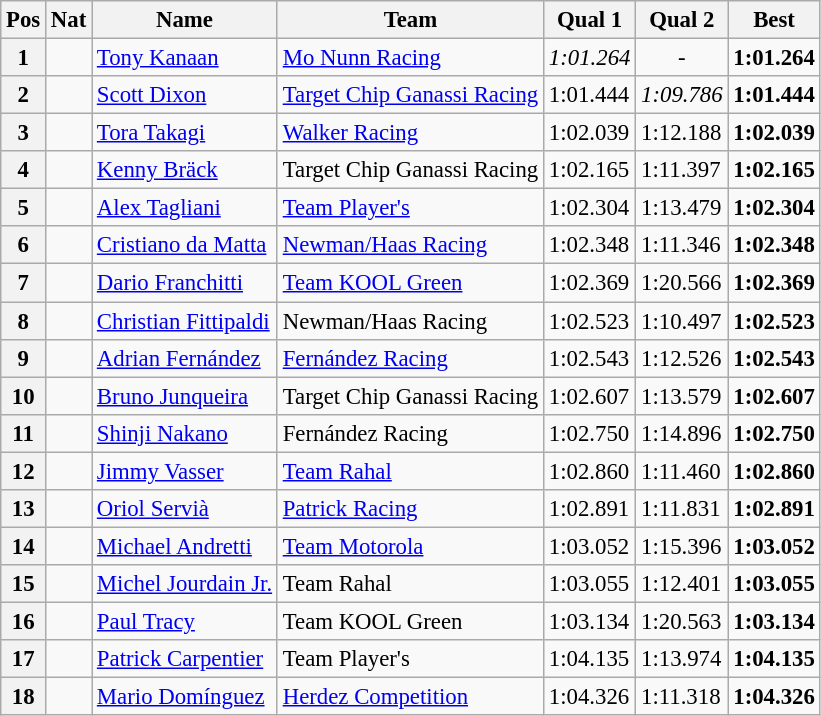<table class="wikitable" style="font-size: 95%;">
<tr>
<th>Pos</th>
<th>Nat</th>
<th>Name</th>
<th>Team</th>
<th>Qual 1</th>
<th>Qual 2</th>
<th>Best</th>
</tr>
<tr>
<th>1</th>
<td></td>
<td><a href='#'>Tony Kanaan</a></td>
<td><a href='#'>Mo Nunn Racing</a></td>
<td><em>1:01.264</em></td>
<td align="center">-</td>
<td><strong>1:01.264</strong></td>
</tr>
<tr>
<th>2</th>
<td></td>
<td><a href='#'>Scott Dixon</a></td>
<td><a href='#'>Target Chip Ganassi Racing</a></td>
<td>1:01.444</td>
<td><em>1:09.786</em></td>
<td><strong>1:01.444</strong></td>
</tr>
<tr>
<th>3</th>
<td></td>
<td><a href='#'>Tora Takagi</a></td>
<td><a href='#'>Walker Racing</a></td>
<td>1:02.039</td>
<td>1:12.188</td>
<td><strong>1:02.039</strong></td>
</tr>
<tr>
<th>4</th>
<td></td>
<td><a href='#'>Kenny Bräck</a></td>
<td>Target Chip Ganassi Racing</td>
<td>1:02.165</td>
<td>1:11.397</td>
<td><strong>1:02.165</strong></td>
</tr>
<tr>
<th>5</th>
<td></td>
<td><a href='#'>Alex Tagliani</a></td>
<td><a href='#'>Team Player's</a></td>
<td>1:02.304</td>
<td>1:13.479</td>
<td><strong>1:02.304</strong></td>
</tr>
<tr>
<th>6</th>
<td></td>
<td><a href='#'>Cristiano da Matta</a></td>
<td><a href='#'>Newman/Haas Racing</a></td>
<td>1:02.348</td>
<td>1:11.346</td>
<td><strong>1:02.348</strong></td>
</tr>
<tr>
<th>7</th>
<td></td>
<td><a href='#'>Dario Franchitti</a></td>
<td><a href='#'>Team KOOL Green</a></td>
<td>1:02.369</td>
<td>1:20.566</td>
<td><strong>1:02.369</strong></td>
</tr>
<tr>
<th>8</th>
<td></td>
<td><a href='#'>Christian Fittipaldi</a></td>
<td>Newman/Haas Racing</td>
<td>1:02.523</td>
<td>1:10.497</td>
<td><strong>1:02.523</strong></td>
</tr>
<tr>
<th>9</th>
<td></td>
<td><a href='#'>Adrian Fernández</a></td>
<td><a href='#'>Fernández Racing</a></td>
<td>1:02.543</td>
<td>1:12.526</td>
<td><strong>1:02.543</strong></td>
</tr>
<tr>
<th>10</th>
<td></td>
<td><a href='#'>Bruno Junqueira</a></td>
<td>Target Chip Ganassi Racing</td>
<td>1:02.607</td>
<td>1:13.579</td>
<td><strong>1:02.607</strong></td>
</tr>
<tr>
<th>11</th>
<td></td>
<td><a href='#'>Shinji Nakano</a></td>
<td>Fernández Racing</td>
<td>1:02.750</td>
<td>1:14.896</td>
<td><strong>1:02.750</strong></td>
</tr>
<tr>
<th>12</th>
<td></td>
<td><a href='#'>Jimmy Vasser</a></td>
<td><a href='#'>Team Rahal</a></td>
<td>1:02.860</td>
<td>1:11.460</td>
<td><strong>1:02.860</strong></td>
</tr>
<tr>
<th>13</th>
<td></td>
<td><a href='#'>Oriol Servià</a></td>
<td><a href='#'>Patrick Racing</a></td>
<td>1:02.891</td>
<td>1:11.831</td>
<td><strong>1:02.891</strong></td>
</tr>
<tr>
<th>14</th>
<td></td>
<td><a href='#'>Michael Andretti</a></td>
<td><a href='#'>Team Motorola</a></td>
<td>1:03.052</td>
<td>1:15.396</td>
<td><strong>1:03.052</strong></td>
</tr>
<tr>
<th>15</th>
<td></td>
<td><a href='#'>Michel Jourdain Jr.</a></td>
<td>Team Rahal</td>
<td>1:03.055</td>
<td>1:12.401</td>
<td><strong>1:03.055</strong></td>
</tr>
<tr>
<th>16</th>
<td></td>
<td><a href='#'>Paul Tracy</a></td>
<td>Team KOOL Green</td>
<td>1:03.134</td>
<td>1:20.563</td>
<td><strong>1:03.134</strong></td>
</tr>
<tr>
<th>17</th>
<td></td>
<td><a href='#'>Patrick Carpentier</a></td>
<td>Team Player's</td>
<td>1:04.135</td>
<td>1:13.974</td>
<td><strong>1:04.135</strong></td>
</tr>
<tr>
<th>18</th>
<td></td>
<td><a href='#'>Mario Domínguez</a></td>
<td><a href='#'>Herdez Competition</a></td>
<td>1:04.326</td>
<td>1:11.318</td>
<td><strong>1:04.326</strong></td>
</tr>
</table>
